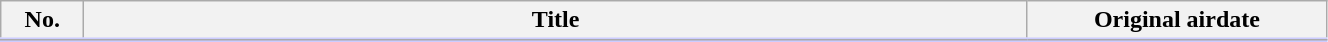<table class="wikitable" style="width:70%; margin:left; background:#FFF;">
<tr style="border-bottom: 3px solid #CCF">
<th style="width:3em;">No.</th>
<th>Title</th>
<th style="width:12em;">Original airdate</th>
</tr>
<tr>
</tr>
</table>
